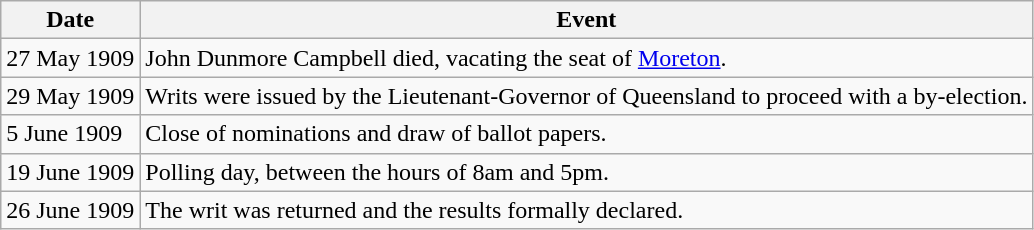<table class="wikitable">
<tr>
<th>Date</th>
<th>Event</th>
</tr>
<tr>
<td>27 May 1909</td>
<td>John Dunmore Campbell died, vacating the seat of <a href='#'>Moreton</a>.</td>
</tr>
<tr>
<td>29 May 1909</td>
<td>Writs were issued by the Lieutenant-Governor of Queensland to proceed with a by-election.</td>
</tr>
<tr>
<td>5 June 1909</td>
<td>Close of nominations and draw of ballot papers.</td>
</tr>
<tr>
<td>19 June 1909</td>
<td>Polling day, between the hours of 8am and 5pm.</td>
</tr>
<tr>
<td>26 June 1909</td>
<td>The writ was returned and the results formally declared.</td>
</tr>
</table>
